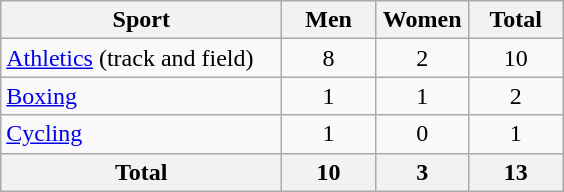<table class="wikitable sortable" style="text-align:center;">
<tr>
<th width=180>Sport</th>
<th width=55>Men</th>
<th width=55>Women</th>
<th width=55>Total</th>
</tr>
<tr>
<td align=left><a href='#'>Athletics</a> (track and field)</td>
<td>8</td>
<td>2</td>
<td>10</td>
</tr>
<tr>
<td align=left><a href='#'>Boxing</a></td>
<td>1</td>
<td>1</td>
<td>2</td>
</tr>
<tr>
<td align=left><a href='#'>Cycling</a></td>
<td>1</td>
<td>0</td>
<td>1</td>
</tr>
<tr>
<th>Total</th>
<th>10</th>
<th>3</th>
<th>13</th>
</tr>
</table>
